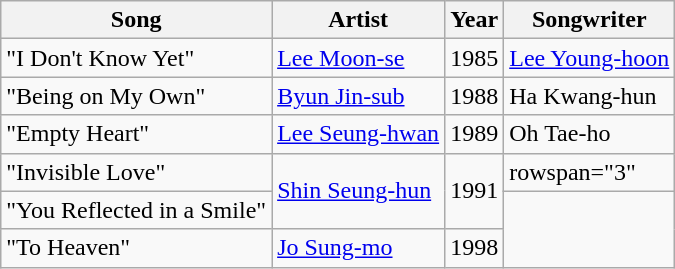<table class="wikitable">
<tr>
<th>Song</th>
<th>Artist</th>
<th>Year</th>
<th>Songwriter</th>
</tr>
<tr>
<td>"I Don't Know Yet"</td>
<td><a href='#'>Lee Moon-se</a></td>
<td>1985</td>
<td><a href='#'>Lee Young-hoon</a></td>
</tr>
<tr>
<td>"Being on My Own"</td>
<td><a href='#'>Byun Jin-sub</a></td>
<td>1988</td>
<td>Ha Kwang-hun</td>
</tr>
<tr>
<td>"Empty Heart"</td>
<td><a href='#'>Lee Seung-hwan</a></td>
<td>1989</td>
<td>Oh Tae-ho</td>
</tr>
<tr>
<td>"Invisible Love"</td>
<td rowspan="2"><a href='#'>Shin Seung-hun</a></td>
<td rowspan="2">1991</td>
<td>rowspan="3" </td>
</tr>
<tr>
<td>"You Reflected in a Smile"</td>
</tr>
<tr>
<td>"To Heaven"</td>
<td><a href='#'>Jo Sung-mo</a></td>
<td>1998</td>
</tr>
</table>
